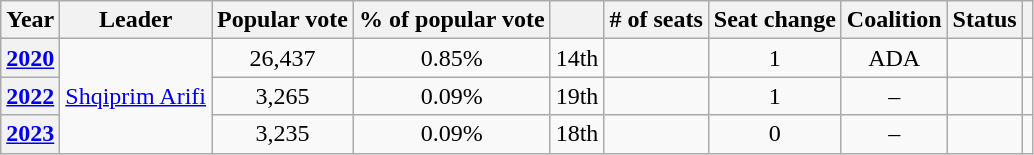<table class="wikitable" style="text-align:center">
<tr>
<th>Year</th>
<th>Leader</th>
<th>Popular vote</th>
<th>% of popular vote</th>
<th></th>
<th># of seats</th>
<th>Seat change</th>
<th>Coalition</th>
<th>Status</th>
<th></th>
</tr>
<tr>
<th><a href='#'>2020</a></th>
<td rowspan="3"><a href='#'>Shqiprim Arifi</a></td>
<td>26,437</td>
<td>0.85%</td>
<td> 14th</td>
<td></td>
<td> 1</td>
<td>ADA</td>
<td></td>
<td></td>
</tr>
<tr>
<th><a href='#'>2022</a></th>
<td>3,265</td>
<td>0.09%</td>
<td> 19th</td>
<td></td>
<td> 1</td>
<td>–</td>
<td></td>
<td></td>
</tr>
<tr>
<th><a href='#'>2023</a></th>
<td>3,235</td>
<td>0.09%</td>
<td> 18th</td>
<td></td>
<td> 0</td>
<td>–</td>
<td></td>
<td></td>
</tr>
</table>
